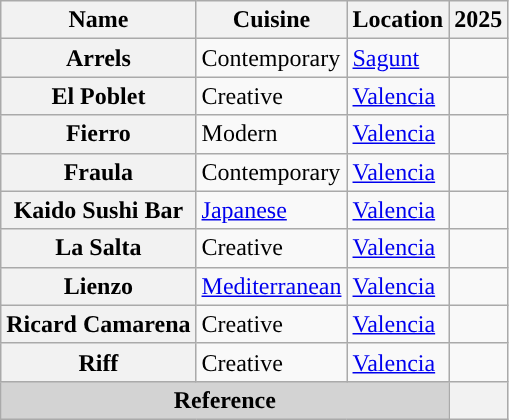<table class="wikitable sortable plainrowheaders" style="text-align:left;">
<tr>
<th scope="col">Name</th>
<th scope="col">Cuisine</th>
<th scope="col">Location</th>
<th scope="col">2025</th>
</tr>
<tr>
<th scope="row">Arrels</th>
<td>Contemporary</td>
<td><a href='#'>Sagunt</a></td>
<td></td>
</tr>
<tr>
<th scope="row">El Poblet</th>
<td>Creative</td>
<td><a href='#'>Valencia</a></td>
<td></td>
</tr>
<tr>
<th scope="row">Fierro</th>
<td>Modern</td>
<td><a href='#'>Valencia</a></td>
<td></td>
</tr>
<tr>
<th scope="row">Fraula</th>
<td>Contemporary</td>
<td><a href='#'>Valencia</a></td>
<td></td>
</tr>
<tr>
<th scope="row">Kaido Sushi Bar</th>
<td><a href='#'>Japanese</a></td>
<td><a href='#'>Valencia</a></td>
<td></td>
</tr>
<tr>
<th scope="row">La Salta</th>
<td>Creative</td>
<td><a href='#'>Valencia</a></td>
<td></td>
</tr>
<tr>
<th scope="row">Lienzo</th>
<td><a href='#'>Mediterranean</a></td>
<td><a href='#'>Valencia</a></td>
<td></td>
</tr>
<tr>
<th scope="row">Ricard Camarena</th>
<td>Creative</td>
<td><a href='#'>Valencia</a></td>
<td></td>
</tr>
<tr>
<th scope="row">Riff</th>
<td>Creative</td>
<td><a href='#'>Valencia</a></td>
<td></td>
</tr>
<tr>
<th colspan="3" style="text-align: center;background: lightgray;">Reference</th>
<th></th>
</tr>
</table>
